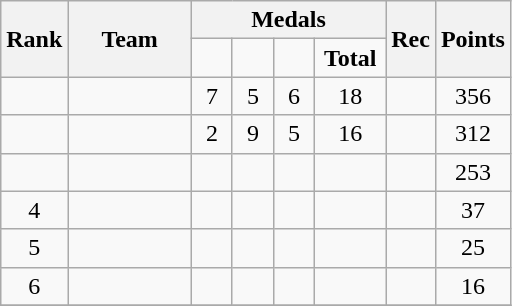<table class="wikitable">
<tr>
<th rowspan=2>Rank</th>
<th style="width:75px;" rowspan="2">Team</th>
<th colspan=4>Medals</th>
<th rowspan=2>Rec</th>
<th rowspan=2>Points</th>
</tr>
<tr style="text-align:center;">
<td style="width:20px; "></td>
<td style="width:20px; "></td>
<td style="width:20px; "></td>
<td style="width:40px; "><strong>Total</strong></td>
</tr>
<tr>
<td align=center></td>
<td></td>
<td align=center>7</td>
<td align=center>5</td>
<td align=center>6</td>
<td align=center>18</td>
<td align=center></td>
<td align=center>356</td>
</tr>
<tr>
<td align=center></td>
<td></td>
<td align=center>2</td>
<td align=center>9</td>
<td align=center>5</td>
<td align=center>16</td>
<td align=center></td>
<td align=center>312</td>
</tr>
<tr>
<td align=center></td>
<td></td>
<td align=center></td>
<td align=center></td>
<td align=center></td>
<td align=center></td>
<td align=center></td>
<td align=center>253</td>
</tr>
<tr>
<td align=center>4</td>
<td></td>
<td align=center></td>
<td align=center></td>
<td align=center></td>
<td align=center></td>
<td align=center></td>
<td align=center>37</td>
</tr>
<tr>
<td align=center>5</td>
<td></td>
<td align=center></td>
<td align=center></td>
<td align=center></td>
<td align=center></td>
<td align=center></td>
<td align=center>25</td>
</tr>
<tr>
<td align=center>6</td>
<td><strong></strong></td>
<td align=center></td>
<td align=center></td>
<td align=center></td>
<td align=center></td>
<td align=center></td>
<td align=center>16</td>
</tr>
<tr>
</tr>
</table>
